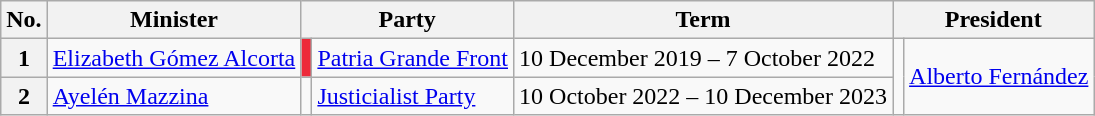<table class="wikitable">
<tr>
<th>No.</th>
<th>Minister</th>
<th colspan="2">Party</th>
<th>Term</th>
<th colspan="2">President</th>
</tr>
<tr>
<th>1</th>
<td><a href='#'>Elizabeth Gómez Alcorta</a></td>
<td bgcolor=#ED2939></td>
<td><a href='#'>Patria Grande Front</a></td>
<td>10 December 2019 – 7 October 2022</td>
<td rowspan="2" bgcolor=></td>
<td rowspan="2"><a href='#'>Alberto Fernández</a></td>
</tr>
<tr>
<th>2</th>
<td><a href='#'>Ayelén Mazzina</a></td>
<td bgcolor=></td>
<td><a href='#'>Justicialist Party</a></td>
<td>10 October 2022 – 10 December 2023</td>
</tr>
</table>
